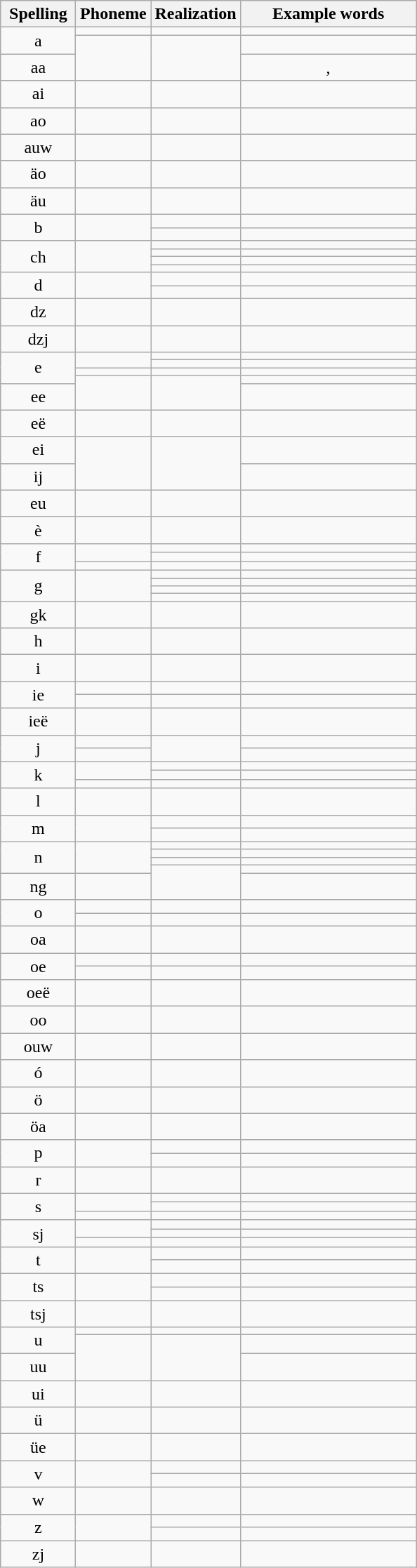<table class="wikitable" style="margin:1em auto; border-collapse:collapse; text-align:center">
<tr>
<th style=width:4em>Spelling</th>
<th style=width:4em>Phoneme</th>
<th style=width:4em>Realization</th>
<th style=width:10em>Example words</th>
</tr>
<tr>
<td rowspan="2">a</td>
<td></td>
<td></td>
<td></td>
</tr>
<tr>
<td rowspan="2"></td>
<td rowspan="2"></td>
<td></td>
</tr>
<tr>
<td>aa</td>
<td>, </td>
</tr>
<tr>
<td>ai</td>
<td></td>
<td></td>
<td></td>
</tr>
<tr>
<td>ao</td>
<td></td>
<td></td>
<td></td>
</tr>
<tr>
<td>auw</td>
<td></td>
<td></td>
<td></td>
</tr>
<tr>
<td>äo</td>
<td></td>
<td></td>
<td></td>
</tr>
<tr>
<td>äu</td>
<td></td>
<td></td>
<td></td>
</tr>
<tr>
<td rowspan="2">b</td>
<td rowspan="2"></td>
<td></td>
<td></td>
</tr>
<tr>
<td></td>
<td></td>
</tr>
<tr>
<td rowspan="4">ch</td>
<td rowspan="4"></td>
<td></td>
<td></td>
</tr>
<tr>
<td></td>
<td></td>
</tr>
<tr>
<td></td>
<td></td>
</tr>
<tr>
<td></td>
<td></td>
</tr>
<tr>
<td rowspan="2">d</td>
<td rowspan="2"></td>
<td></td>
<td></td>
</tr>
<tr>
<td></td>
<td></td>
</tr>
<tr>
<td>dz</td>
<td></td>
<td></td>
<td></td>
</tr>
<tr>
<td>dzj</td>
<td></td>
<td></td>
<td></td>
</tr>
<tr>
<td rowspan="4">e</td>
<td rowspan="2"></td>
<td></td>
<td></td>
</tr>
<tr>
<td></td>
<td></td>
</tr>
<tr>
<td></td>
<td></td>
<td></td>
</tr>
<tr>
<td rowspan="2"></td>
<td rowspan="2"></td>
<td></td>
</tr>
<tr>
<td>ee</td>
<td></td>
</tr>
<tr>
<td>eë</td>
<td></td>
<td></td>
<td></td>
</tr>
<tr>
<td>ei</td>
<td rowspan="2"></td>
<td rowspan="2"></td>
<td></td>
</tr>
<tr>
<td>ij</td>
<td></td>
</tr>
<tr>
<td>eu</td>
<td></td>
<td></td>
<td></td>
</tr>
<tr>
<td>è</td>
<td></td>
<td></td>
<td></td>
</tr>
<tr>
<td rowspan="3">f</td>
<td rowspan="2"></td>
<td></td>
<td></td>
</tr>
<tr>
<td></td>
<td></td>
</tr>
<tr>
<td></td>
<td></td>
<td></td>
</tr>
<tr>
<td rowspan="4">g</td>
<td rowspan="4"></td>
<td></td>
<td></td>
</tr>
<tr>
<td></td>
<td></td>
</tr>
<tr>
<td></td>
<td></td>
</tr>
<tr>
<td></td>
<td></td>
</tr>
<tr>
<td>gk</td>
<td></td>
<td></td>
<td></td>
</tr>
<tr>
<td>h</td>
<td></td>
<td></td>
<td></td>
</tr>
<tr>
<td>i</td>
<td></td>
<td></td>
<td></td>
</tr>
<tr>
<td rowspan="2">ie</td>
<td></td>
<td></td>
<td></td>
</tr>
<tr>
<td></td>
<td></td>
<td></td>
</tr>
<tr>
<td>ieë</td>
<td></td>
<td></td>
<td></td>
</tr>
<tr>
<td rowspan="2">j</td>
<td></td>
<td rowspan="2"></td>
<td></td>
</tr>
<tr>
<td></td>
<td></td>
</tr>
<tr>
<td rowspan="3">k</td>
<td rowspan="2"></td>
<td></td>
<td></td>
</tr>
<tr>
<td></td>
<td></td>
</tr>
<tr>
<td></td>
<td></td>
<td></td>
</tr>
<tr>
<td>l</td>
<td></td>
<td></td>
<td></td>
</tr>
<tr>
<td rowspan="2">m</td>
<td rowspan="2"></td>
<td></td>
<td></td>
</tr>
<tr>
<td></td>
<td></td>
</tr>
<tr>
<td rowspan="4">n</td>
<td rowspan="4"></td>
<td></td>
<td></td>
</tr>
<tr>
<td></td>
<td></td>
</tr>
<tr>
<td></td>
<td></td>
</tr>
<tr>
<td rowspan="2"></td>
<td></td>
</tr>
<tr>
<td>ng</td>
<td></td>
<td></td>
</tr>
<tr>
<td rowspan="2">o</td>
<td></td>
<td></td>
<td></td>
</tr>
<tr>
<td></td>
<td></td>
<td></td>
</tr>
<tr>
<td>oa</td>
<td></td>
<td></td>
<td></td>
</tr>
<tr>
<td rowspan="2">oe</td>
<td></td>
<td></td>
<td></td>
</tr>
<tr>
<td></td>
<td></td>
<td></td>
</tr>
<tr>
<td>oeë</td>
<td></td>
<td></td>
<td></td>
</tr>
<tr>
<td>oo</td>
<td></td>
<td></td>
<td></td>
</tr>
<tr>
<td>ouw</td>
<td></td>
<td></td>
<td></td>
</tr>
<tr>
<td>ó</td>
<td></td>
<td></td>
<td></td>
</tr>
<tr>
<td>ö</td>
<td></td>
<td></td>
<td></td>
</tr>
<tr>
<td>öa</td>
<td></td>
<td></td>
<td></td>
</tr>
<tr>
<td rowspan="2">p</td>
<td rowspan="2"></td>
<td></td>
<td></td>
</tr>
<tr>
<td></td>
<td></td>
</tr>
<tr>
<td>r</td>
<td></td>
<td></td>
<td></td>
</tr>
<tr>
<td rowspan="3">s</td>
<td rowspan="2"></td>
<td></td>
<td></td>
</tr>
<tr>
<td></td>
<td></td>
</tr>
<tr>
<td></td>
<td></td>
<td></td>
</tr>
<tr>
<td rowspan="3">sj</td>
<td rowspan="2"></td>
<td></td>
<td></td>
</tr>
<tr>
<td></td>
<td></td>
</tr>
<tr>
<td></td>
<td></td>
<td></td>
</tr>
<tr>
<td rowspan="2">t</td>
<td rowspan="2"></td>
<td></td>
<td></td>
</tr>
<tr>
<td></td>
<td></td>
</tr>
<tr>
<td rowspan="2">ts</td>
<td rowspan="2"></td>
<td></td>
<td></td>
</tr>
<tr>
<td></td>
<td></td>
</tr>
<tr>
<td>tsj</td>
<td></td>
<td></td>
<td></td>
</tr>
<tr>
<td rowspan="2">u</td>
<td></td>
<td></td>
<td></td>
</tr>
<tr>
<td rowspan="2"></td>
<td rowspan="2"></td>
<td></td>
</tr>
<tr>
<td>uu</td>
<td></td>
</tr>
<tr>
<td>ui</td>
<td></td>
<td></td>
<td></td>
</tr>
<tr>
<td>ü</td>
<td></td>
<td></td>
<td></td>
</tr>
<tr>
<td>üe</td>
<td></td>
<td></td>
<td></td>
</tr>
<tr>
<td rowspan="2">v</td>
<td rowspan="2"></td>
<td></td>
<td></td>
</tr>
<tr>
<td></td>
<td></td>
</tr>
<tr>
<td>w</td>
<td></td>
<td></td>
<td></td>
</tr>
<tr>
<td rowspan="2">z</td>
<td rowspan="2"></td>
<td></td>
<td></td>
</tr>
<tr>
<td></td>
<td></td>
</tr>
<tr>
<td>zj</td>
<td></td>
<td></td>
<td></td>
</tr>
</table>
